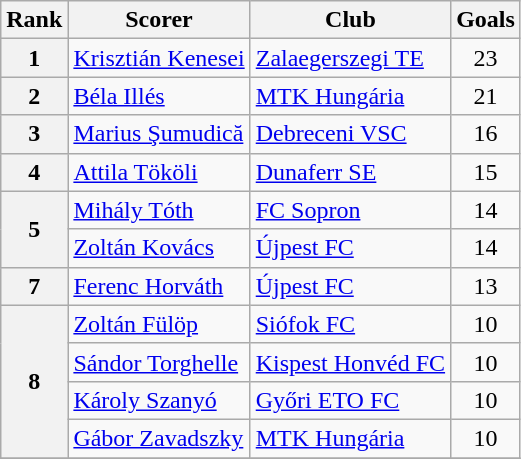<table class="wikitable" style="text-align:center">
<tr>
<th>Rank</th>
<th>Scorer</th>
<th>Club</th>
<th>Goals</th>
</tr>
<tr>
<th rowspan="1">1</th>
<td align=left> <a href='#'>Krisztián Kenesei</a></td>
<td align=left><a href='#'>Zalaegerszegi TE</a></td>
<td>23</td>
</tr>
<tr>
<th rowspan="1">2</th>
<td align=left> <a href='#'>Béla Illés</a></td>
<td align=left><a href='#'>MTK Hungária</a></td>
<td>21</td>
</tr>
<tr>
<th rowspan="1">3</th>
<td align=left> <a href='#'>Marius Şumudică</a></td>
<td align=left><a href='#'>Debreceni VSC</a></td>
<td>16</td>
</tr>
<tr>
<th rowspan="1">4</th>
<td align=left> <a href='#'>Attila Tököli</a></td>
<td align=left><a href='#'>Dunaferr SE</a></td>
<td>15</td>
</tr>
<tr>
<th rowspan="2">5</th>
<td align=left> <a href='#'>Mihály Tóth</a></td>
<td align=left><a href='#'>FC Sopron</a></td>
<td>14</td>
</tr>
<tr>
<td align=left> <a href='#'>Zoltán Kovács</a></td>
<td align=left><a href='#'>Újpest FC</a></td>
<td>14</td>
</tr>
<tr>
<th rowspan="1">7</th>
<td align=left> <a href='#'>Ferenc Horváth</a></td>
<td align=left><a href='#'>Újpest FC</a></td>
<td>13</td>
</tr>
<tr>
<th rowspan="4">8</th>
<td align=left> <a href='#'>Zoltán Fülöp</a></td>
<td align=left><a href='#'>Siófok FC</a></td>
<td>10</td>
</tr>
<tr>
<td align=left> <a href='#'>Sándor Torghelle</a></td>
<td align=left><a href='#'>Kispest Honvéd FC</a></td>
<td>10</td>
</tr>
<tr>
<td align=left> <a href='#'>Károly Szanyó</a></td>
<td align=left><a href='#'>Győri ETO FC</a></td>
<td>10</td>
</tr>
<tr>
<td align=left> <a href='#'>Gábor Zavadszky</a></td>
<td align=left><a href='#'>MTK Hungária</a></td>
<td>10</td>
</tr>
<tr>
</tr>
</table>
